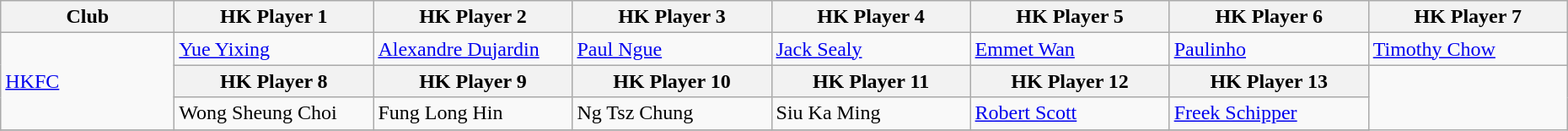<table class="wikitable">
<tr>
<th style="width:130px;">Club</th>
<th style="width:150px;">HK Player 1</th>
<th style="width:150px;">HK Player 2</th>
<th style="width:150px;">HK Player 3</th>
<th style="width:150px;">HK Player 4</th>
<th style="width:150px;">HK Player 5</th>
<th style="width:150px;">HK Player 6</th>
<th style="width:150px;">HK Player 7</th>
</tr>
<tr>
<td rowspan="3"><a href='#'>HKFC</a></td>
<td> <a href='#'>Yue Yixing</a></td>
<td> <a href='#'>Alexandre Dujardin</a></td>
<td> <a href='#'>Paul Ngue</a></td>
<td> <a href='#'>Jack Sealy</a></td>
<td> <a href='#'>Emmet Wan</a></td>
<td> <a href='#'>Paulinho</a></td>
<td> <a href='#'>Timothy Chow</a></td>
</tr>
<tr>
<th style="width:150px;">HK Player 8</th>
<th style="width:150px;">HK Player 9</th>
<th style="width:150px;">HK Player 10</th>
<th style="width:150px;">HK Player 11</th>
<th style="width:150px;">HK Player 12</th>
<th style="width:150px;">HK Player 13</th>
</tr>
<tr>
<td> Wong Sheung Choi</td>
<td> Fung Long Hin</td>
<td> Ng Tsz Chung</td>
<td> Siu Ka Ming</td>
<td> <a href='#'>Robert Scott</a></td>
<td> <a href='#'>Freek Schipper</a></td>
</tr>
<tr>
</tr>
</table>
